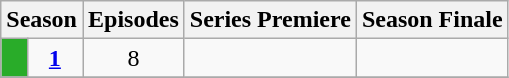<table class="wikitable">
<tr>
<th colspan="2">Season</th>
<th>Episodes</th>
<th>Series Premiere</th>
<th>Season Finale</th>
</tr>
<tr>
<td style="background:#29AC29; height:5px;"></td>
<td style="text-align:center;"><strong><a href='#'>1</a></strong></td>
<td style="text-align:center;">8</td>
<td style="text-align:center;"></td>
<td style="text-align:center;"></td>
</tr>
<tr>
</tr>
</table>
